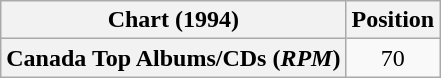<table class="wikitable plainrowheaders" style="text-align:center">
<tr>
<th scope="col">Chart (1994)</th>
<th scope="col">Position</th>
</tr>
<tr>
<th scope="row">Canada Top Albums/CDs (<em>RPM</em>)</th>
<td>70</td>
</tr>
</table>
